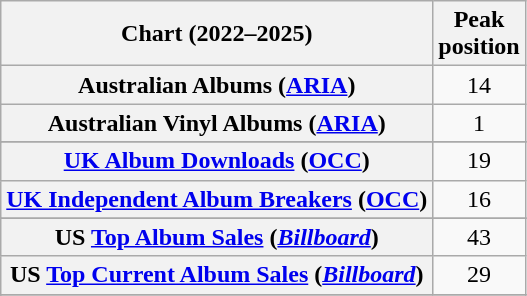<table class="wikitable sortable plainrowheaders" style="text-align:center">
<tr>
<th scope="col">Chart (2022–2025)</th>
<th scope="col">Peak<br>position</th>
</tr>
<tr>
<th scope="row">Australian Albums (<a href='#'>ARIA</a>)</th>
<td>14</td>
</tr>
<tr>
<th scope="row">Australian Vinyl Albums (<a href='#'>ARIA</a>)</th>
<td>1</td>
</tr>
<tr>
</tr>
<tr>
<th scope="row"><a href='#'>UK Album Downloads</a> (<a href='#'>OCC</a>)</th>
<td>19</td>
</tr>
<tr>
<th scope="row"><a href='#'>UK Independent Album Breakers</a> (<a href='#'>OCC</a>)</th>
<td>16</td>
</tr>
<tr>
</tr>
<tr>
</tr>
<tr>
<th scope="row">US <a href='#'>Top Album Sales</a> (<em><a href='#'>Billboard</a></em>)</th>
<td>43</td>
</tr>
<tr>
<th scope="row">US <a href='#'>Top Current Album Sales</a> (<em><a href='#'>Billboard</a></em>)</th>
<td>29</td>
</tr>
<tr>
</tr>
<tr>
</tr>
<tr>
</tr>
</table>
